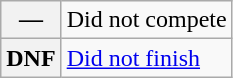<table class="wikitable">
<tr>
<th scope="row">—</th>
<td>Did not compete</td>
</tr>
<tr>
<th scope="row">DNF</th>
<td><a href='#'>Did not finish</a></td>
</tr>
</table>
